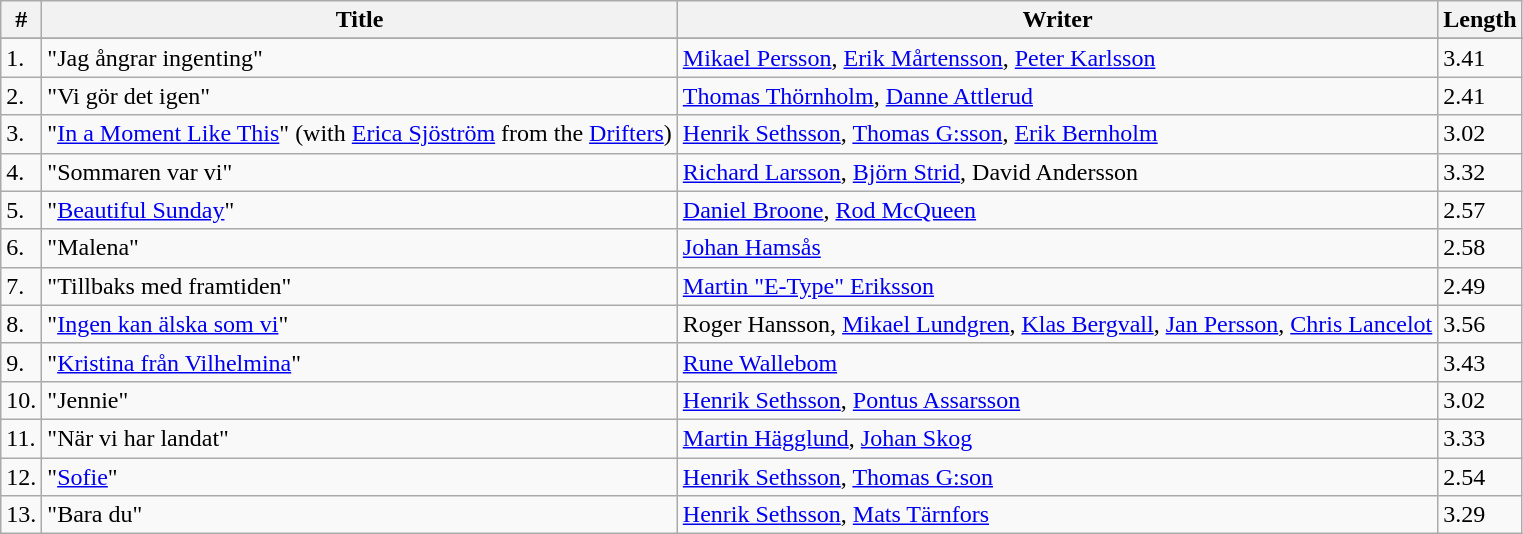<table class="wikitable">
<tr>
<th>#</th>
<th>Title</th>
<th>Writer</th>
<th>Length</th>
</tr>
<tr bgcolor="#ebf5ff">
</tr>
<tr>
<td>1.</td>
<td>"Jag ångrar ingenting"</td>
<td><a href='#'>Mikael Persson</a>, <a href='#'>Erik Mårtensson</a>, <a href='#'>Peter Karlsson</a></td>
<td>3.41</td>
</tr>
<tr>
<td>2.</td>
<td>"Vi gör det igen"</td>
<td><a href='#'>Thomas Thörnholm</a>, <a href='#'>Danne Attlerud</a></td>
<td>2.41</td>
</tr>
<tr>
<td>3.</td>
<td>"<a href='#'>In a Moment Like This</a>" (with <a href='#'>Erica Sjöström</a> from the <a href='#'>Drifters</a>)</td>
<td><a href='#'>Henrik Sethsson</a>, <a href='#'>Thomas G:sson</a>, <a href='#'>Erik Bernholm</a></td>
<td>3.02</td>
</tr>
<tr>
<td>4.</td>
<td>"Sommaren var vi"</td>
<td><a href='#'>Richard Larsson</a>, <a href='#'>Björn Strid</a>, David Andersson</td>
<td>3.32</td>
</tr>
<tr>
<td>5.</td>
<td>"<a href='#'>Beautiful Sunday</a>"</td>
<td><a href='#'>Daniel Broone</a>, <a href='#'>Rod McQueen</a></td>
<td>2.57</td>
</tr>
<tr>
<td>6.</td>
<td>"Malena"</td>
<td><a href='#'>Johan Hamsås</a></td>
<td>2.58</td>
</tr>
<tr>
<td>7.</td>
<td>"Tillbaks med framtiden"</td>
<td><a href='#'>Martin "E-Type" Eriksson</a></td>
<td>2.49</td>
</tr>
<tr>
<td>8.</td>
<td>"<a href='#'>Ingen kan älska som vi</a>"</td>
<td>Roger Hansson, <a href='#'>Mikael Lundgren</a>, <a href='#'>Klas Bergvall</a>, <a href='#'>Jan Persson</a>, <a href='#'>Chris Lancelot</a></td>
<td>3.56</td>
</tr>
<tr>
<td>9.</td>
<td>"<a href='#'>Kristina från Vilhelmina</a>"</td>
<td><a href='#'>Rune Wallebom</a></td>
<td>3.43</td>
</tr>
<tr>
<td>10.</td>
<td>"Jennie"</td>
<td><a href='#'>Henrik Sethsson</a>, <a href='#'>Pontus Assarsson</a></td>
<td>3.02</td>
</tr>
<tr>
<td>11.</td>
<td>"När vi har landat"</td>
<td><a href='#'>Martin Hägglund</a>, <a href='#'>Johan Skog</a></td>
<td>3.33</td>
</tr>
<tr>
<td>12.</td>
<td>"<a href='#'>Sofie</a>"</td>
<td><a href='#'>Henrik Sethsson</a>, <a href='#'>Thomas G:son</a></td>
<td>2.54</td>
</tr>
<tr>
<td>13.</td>
<td>"Bara du"</td>
<td><a href='#'>Henrik Sethsson</a>, <a href='#'>Mats Tärnfors</a></td>
<td>3.29</td>
</tr>
</table>
